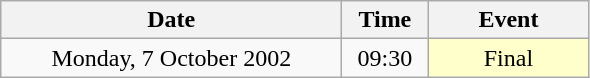<table class = "wikitable" style="text-align:center;">
<tr>
<th width=220>Date</th>
<th width=50>Time</th>
<th width=100>Event</th>
</tr>
<tr>
<td>Monday, 7 October 2002</td>
<td>09:30</td>
<td bgcolor=ffffcc>Final</td>
</tr>
</table>
